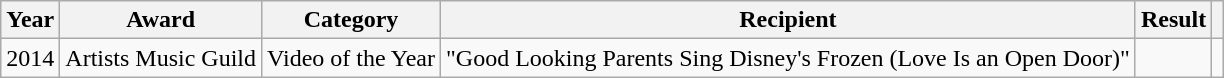<table class="wikitable sortable">
<tr>
<th>Year</th>
<th>Award</th>
<th>Category</th>
<th>Recipient</th>
<th>Result</th>
<th scope="col" class="unsortable"></th>
</tr>
<tr>
<td>2014</td>
<td>Artists Music Guild</td>
<td>Video of the Year</td>
<td>"Good Looking Parents Sing Disney's Frozen (Love Is an Open Door)"</td>
<td></td>
<td style="text-align:center;"></td>
</tr>
</table>
